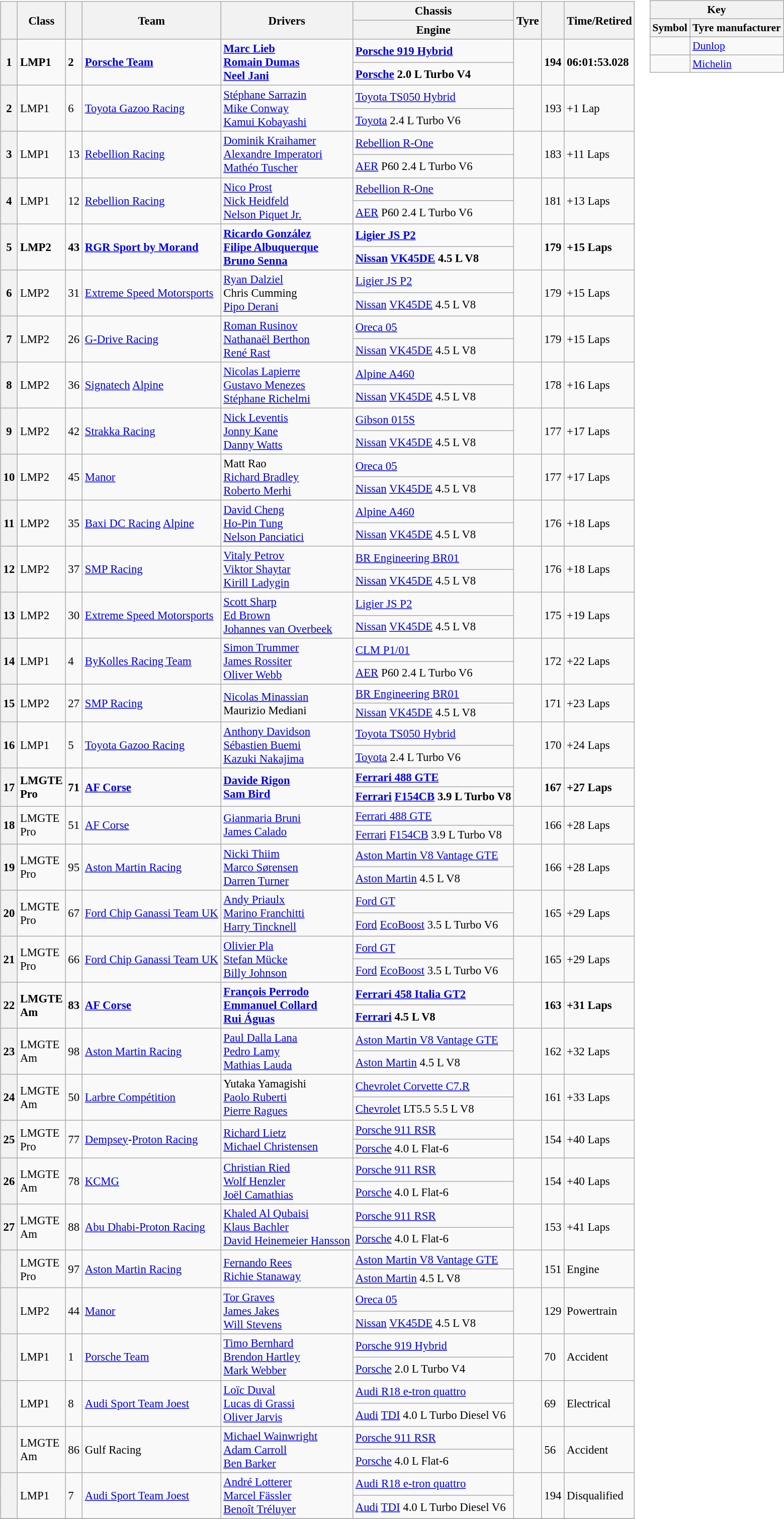<table>
<tr valign="top">
<td><br><table class="wikitable" style="font-size: 95%;">
<tr>
<th rowspan=2></th>
<th rowspan=2>Class</th>
<th rowspan=2></th>
<th rowspan=2>Team</th>
<th rowspan=2>Drivers</th>
<th scope="col">Chassis</th>
<th rowspan=2>Tyre</th>
<th rowspan=2></th>
<th rowspan=2>Time/Retired</th>
</tr>
<tr>
<th>Engine</th>
</tr>
<tr style="font-weight:bold">
<th rowspan=2>1</th>
<td rowspan=2>LMP1</td>
<td rowspan=2>2</td>
<td rowspan=2> <a href='#'>Porsche Team</a></td>
<td rowspan=2> <a href='#'>Marc Lieb</a><br> <a href='#'>Romain Dumas</a><br> <a href='#'>Neel Jani</a></td>
<td><a href='#'>Porsche 919 Hybrid</a></td>
<td rowspan=2></td>
<td rowspan=2>194</td>
<td rowspan=2>06:01:53.028</td>
</tr>
<tr style="font-weight:bold">
<td><a href='#'>Porsche</a> 2.0 L Turbo V4</td>
</tr>
<tr>
<th rowspan=2>2</th>
<td rowspan=2>LMP1</td>
<td rowspan=2>6</td>
<td rowspan=2> <a href='#'>Toyota Gazoo Racing</a></td>
<td rowspan=2> <a href='#'>Stéphane Sarrazin</a><br> <a href='#'>Mike Conway</a><br> <a href='#'>Kamui Kobayashi</a></td>
<td><a href='#'>Toyota TS050 Hybrid</a></td>
<td rowspan=2></td>
<td rowspan=2>193</td>
<td rowspan=2>+1 Lap</td>
</tr>
<tr>
<td><a href='#'>Toyota</a> 2.4 L Turbo V6</td>
</tr>
<tr>
<th rowspan=2>3</th>
<td rowspan=2>LMP1</td>
<td rowspan=2>13</td>
<td rowspan=2> <a href='#'>Rebellion Racing</a></td>
<td rowspan=2> <a href='#'>Dominik Kraihamer</a><br> <a href='#'>Alexandre Imperatori</a><br> <a href='#'>Mathéo Tuscher</a></td>
<td><a href='#'>Rebellion R-One</a></td>
<td rowspan=2></td>
<td rowspan=2>183</td>
<td rowspan=2>+11 Laps</td>
</tr>
<tr>
<td><a href='#'>AER</a> P60 2.4 L Turbo V6</td>
</tr>
<tr>
<th rowspan=2>4</th>
<td rowspan=2>LMP1</td>
<td rowspan=2>12</td>
<td rowspan=2> <a href='#'>Rebellion Racing</a></td>
<td rowspan=2> <a href='#'>Nico Prost</a><br> <a href='#'>Nick Heidfeld</a><br> <a href='#'>Nelson Piquet Jr.</a></td>
<td><a href='#'>Rebellion R-One</a></td>
<td rowspan=2></td>
<td rowspan=2>181</td>
<td rowspan=2>+13 Laps</td>
</tr>
<tr>
<td><a href='#'>AER</a> P60 2.4 L Turbo V6</td>
</tr>
<tr style="font-weight:bold">
<th rowspan=2>5</th>
<td rowspan=2>LMP2</td>
<td rowspan=2>43</td>
<td rowspan=2> <a href='#'>RGR Sport by Morand</a></td>
<td rowspan=2> <a href='#'>Ricardo González</a><br> <a href='#'>Filipe Albuquerque</a><br> <a href='#'>Bruno Senna</a></td>
<td><a href='#'>Ligier JS P2</a></td>
<td rowspan=2></td>
<td rowspan=2>179</td>
<td rowspan=2>+15 Laps</td>
</tr>
<tr style="font-weight:bold">
<td><a href='#'>Nissan</a> <a href='#'>VK45DE</a> 4.5 L V8</td>
</tr>
<tr>
<th rowspan=2>6</th>
<td rowspan=2>LMP2</td>
<td rowspan=2>31</td>
<td rowspan=2> <a href='#'>Extreme Speed Motorsports</a></td>
<td rowspan=2> <a href='#'>Ryan Dalziel</a><br> Chris Cumming<br> <a href='#'>Pipo Derani</a></td>
<td><a href='#'>Ligier JS P2</a></td>
<td rowspan=2></td>
<td rowspan=2>179</td>
<td rowspan=2>+15 Laps</td>
</tr>
<tr>
<td><a href='#'>Nissan</a> <a href='#'>VK45DE</a> 4.5 L V8</td>
</tr>
<tr>
<th rowspan=2>7</th>
<td rowspan=2>LMP2</td>
<td rowspan=2>26</td>
<td rowspan=2> <a href='#'>G-Drive Racing</a></td>
<td rowspan=2> <a href='#'>Roman Rusinov</a><br> <a href='#'>Nathanaël Berthon</a><br> <a href='#'>René Rast</a></td>
<td><a href='#'>Oreca 05</a></td>
<td rowspan=2></td>
<td rowspan=2>179</td>
<td rowspan=2>+15 Laps</td>
</tr>
<tr>
<td><a href='#'>Nissan</a> <a href='#'>VK45DE</a> 4.5 L V8</td>
</tr>
<tr>
<th rowspan=2>8</th>
<td rowspan=2>LMP2</td>
<td rowspan=2>36</td>
<td rowspan=2> <a href='#'>Signatech</a> <a href='#'>Alpine</a></td>
<td rowspan=2> <a href='#'>Nicolas Lapierre</a><br> <a href='#'>Gustavo Menezes</a><br> <a href='#'>Stéphane Richelmi</a></td>
<td><a href='#'>Alpine A460</a></td>
<td rowspan=2></td>
<td rowspan=2>178</td>
<td rowspan=2>+16 Laps</td>
</tr>
<tr>
<td><a href='#'>Nissan</a> <a href='#'>VK45DE</a> 4.5 L V8</td>
</tr>
<tr>
<th rowspan=2>9</th>
<td rowspan=2>LMP2</td>
<td rowspan=2>42</td>
<td rowspan=2> <a href='#'>Strakka Racing</a></td>
<td rowspan=2> <a href='#'>Nick Leventis</a><br> <a href='#'>Jonny Kane</a><br> <a href='#'>Danny Watts</a></td>
<td><a href='#'>Gibson 015S</a></td>
<td rowspan=2></td>
<td rowspan=2>177</td>
<td rowspan=2>+17 Laps</td>
</tr>
<tr>
<td><a href='#'>Nissan</a> <a href='#'>VK45DE</a> 4.5 L V8</td>
</tr>
<tr>
<th rowspan=2>10</th>
<td rowspan=2>LMP2</td>
<td rowspan=2>45</td>
<td rowspan=2> <a href='#'>Manor</a></td>
<td rowspan=2> Matt Rao<br> <a href='#'>Richard Bradley</a><br> <a href='#'>Roberto Merhi</a></td>
<td><a href='#'>Oreca 05</a></td>
<td rowspan=2></td>
<td rowspan=2>177</td>
<td rowspan=2>+17 Laps</td>
</tr>
<tr>
<td><a href='#'>Nissan</a> <a href='#'>VK45DE</a> 4.5 L V8</td>
</tr>
<tr>
<th rowspan=2>11</th>
<td rowspan=2>LMP2</td>
<td rowspan=2>35</td>
<td rowspan=2> <a href='#'>Baxi DC Racing</a> <a href='#'>Alpine</a></td>
<td rowspan=2> <a href='#'>David Cheng</a><br> <a href='#'>Ho-Pin Tung</a><br> <a href='#'>Nelson Panciatici</a></td>
<td><a href='#'>Alpine A460</a></td>
<td rowspan=2></td>
<td rowspan=2>176</td>
<td rowspan=2>+18 Laps</td>
</tr>
<tr>
<td><a href='#'>Nissan</a> <a href='#'>VK45DE</a> 4.5 L V8</td>
</tr>
<tr>
<th rowspan=2>12</th>
<td rowspan=2>LMP2</td>
<td rowspan=2>37</td>
<td rowspan=2> <a href='#'>SMP Racing</a></td>
<td rowspan=2> <a href='#'>Vitaly Petrov</a><br> <a href='#'>Viktor Shaytar</a><br> <a href='#'>Kirill Ladygin</a></td>
<td><a href='#'>BR Engineering BR01</a></td>
<td rowspan=2></td>
<td rowspan=2>176</td>
<td rowspan=2>+18 Laps</td>
</tr>
<tr>
<td><a href='#'>Nissan</a> <a href='#'>VK45DE</a> 4.5 L V8</td>
</tr>
<tr>
<th rowspan=2>13</th>
<td rowspan=2>LMP2</td>
<td rowspan=2>30</td>
<td rowspan=2> <a href='#'>Extreme Speed Motorsports</a></td>
<td rowspan=2> <a href='#'>Scott Sharp</a><br> <a href='#'>Ed Brown</a><br> <a href='#'>Johannes van Overbeek</a></td>
<td><a href='#'>Ligier JS P2</a></td>
<td rowspan=2></td>
<td rowspan=2>175</td>
<td rowspan=2>+19 Laps</td>
</tr>
<tr>
<td><a href='#'>Nissan</a> <a href='#'>VK45DE</a> 4.5 L V8</td>
</tr>
<tr>
<th rowspan=2>14</th>
<td rowspan=2>LMP1</td>
<td rowspan=2>4</td>
<td rowspan=2> <a href='#'>ByKolles Racing Team</a></td>
<td rowspan=2> <a href='#'>Simon Trummer</a><br> <a href='#'>James Rossiter</a><br> <a href='#'>Oliver Webb</a></td>
<td><a href='#'>CLM P1/01</a></td>
<td rowspan=2></td>
<td rowspan=2>172</td>
<td rowspan=2>+22 Laps</td>
</tr>
<tr>
<td><a href='#'>AER</a> P60 2.4 L Turbo V6</td>
</tr>
<tr>
<th rowspan=2>15</th>
<td rowspan=2>LMP2</td>
<td rowspan=2>27</td>
<td rowspan=2> <a href='#'>SMP Racing</a></td>
<td rowspan=2> <a href='#'>Nicolas Minassian</a><br> Maurizio Mediani</td>
<td><a href='#'>BR Engineering BR01</a></td>
<td rowspan=2></td>
<td rowspan=2>171</td>
<td rowspan=2>+23 Laps</td>
</tr>
<tr>
<td><a href='#'>Nissan</a> <a href='#'>VK45DE</a> 4.5 L V8</td>
</tr>
<tr>
<th rowspan=2>16</th>
<td rowspan=2>LMP1</td>
<td rowspan=2>5</td>
<td rowspan=2> <a href='#'>Toyota Gazoo Racing</a></td>
<td rowspan=2> <a href='#'>Anthony Davidson</a><br> <a href='#'>Sébastien Buemi</a><br> <a href='#'>Kazuki Nakajima</a></td>
<td><a href='#'>Toyota TS050 Hybrid</a></td>
<td rowspan=2></td>
<td rowspan=2>170</td>
<td rowspan=2>+24 Laps</td>
</tr>
<tr>
<td><a href='#'>Toyota</a> 2.4 L Turbo V6</td>
</tr>
<tr style="font-weight:bold">
<th rowspan=2>17</th>
<td rowspan=2>LMGTE<br>Pro</td>
<td rowspan=2>71</td>
<td rowspan=2> <a href='#'>AF Corse</a></td>
<td rowspan=2> <a href='#'>Davide Rigon</a><br> <a href='#'>Sam Bird</a></td>
<td><a href='#'>Ferrari 488 GTE</a></td>
<td rowspan=2></td>
<td rowspan=2>167</td>
<td rowspan=2>+27 Laps</td>
</tr>
<tr style="font-weight:bold">
<td><a href='#'>Ferrari</a> <a href='#'>F154CB</a> 3.9 L Turbo V8</td>
</tr>
<tr>
<th rowspan=2>18</th>
<td rowspan=2>LMGTE<br>Pro</td>
<td rowspan=2>51</td>
<td rowspan=2> <a href='#'>AF Corse</a></td>
<td rowspan=2> <a href='#'>Gianmaria Bruni</a><br> <a href='#'>James Calado</a></td>
<td><a href='#'>Ferrari 488 GTE</a></td>
<td rowspan=2></td>
<td rowspan=2>166</td>
<td rowspan=2>+28 Laps</td>
</tr>
<tr>
<td><a href='#'>Ferrari</a> <a href='#'>F154CB</a> 3.9 L Turbo V8</td>
</tr>
<tr>
<th rowspan=2>19</th>
<td rowspan=2>LMGTE<br>Pro</td>
<td rowspan=2>95</td>
<td rowspan=2> <a href='#'>Aston Martin Racing</a></td>
<td rowspan=2> <a href='#'>Nicki Thiim</a><br> <a href='#'>Marco Sørensen</a><br> <a href='#'>Darren Turner</a></td>
<td><a href='#'>Aston Martin V8 Vantage GTE</a></td>
<td rowspan=2></td>
<td rowspan=2>166</td>
<td rowspan=2>+28 Laps</td>
</tr>
<tr>
<td><a href='#'>Aston Martin</a> 4.5 L V8</td>
</tr>
<tr>
<th rowspan=2>20</th>
<td rowspan=2>LMGTE<br>Pro</td>
<td rowspan=2>67</td>
<td rowspan=2> <a href='#'>Ford Chip Ganassi Team UK</a></td>
<td rowspan=2> <a href='#'>Andy Priaulx</a><br> <a href='#'>Marino Franchitti</a><br> <a href='#'>Harry Tincknell</a></td>
<td><a href='#'>Ford GT</a></td>
<td rowspan=2></td>
<td rowspan=2>165</td>
<td rowspan=2>+29 Laps</td>
</tr>
<tr>
<td><a href='#'>Ford</a> <a href='#'>EcoBoost</a> 3.5 L Turbo V6</td>
</tr>
<tr>
<th rowspan=2>21</th>
<td rowspan=2>LMGTE<br>Pro</td>
<td rowspan=2>66</td>
<td rowspan=2> <a href='#'>Ford Chip Ganassi Team UK</a></td>
<td rowspan=2> <a href='#'>Olivier Pla</a><br> <a href='#'>Stefan Mücke</a><br> <a href='#'>Billy Johnson</a></td>
<td><a href='#'>Ford GT</a></td>
<td rowspan=2></td>
<td rowspan=2>165</td>
<td rowspan=2>+29 Laps</td>
</tr>
<tr>
<td><a href='#'>Ford</a> <a href='#'>EcoBoost</a> 3.5 L Turbo V6</td>
</tr>
<tr style="font-weight:bold">
<th rowspan=2>22</th>
<td rowspan=2>LMGTE<br>Am</td>
<td rowspan=2>83</td>
<td rowspan=2> <a href='#'>AF Corse</a></td>
<td rowspan=2> <a href='#'>François Perrodo</a><br> <a href='#'>Emmanuel Collard</a><br> <a href='#'>Rui Águas</a></td>
<td><a href='#'>Ferrari 458 Italia GT2</a></td>
<td rowspan=2></td>
<td rowspan=2>163</td>
<td rowspan=2>+31 Laps</td>
</tr>
<tr style="font-weight:bold">
<td><a href='#'>Ferrari</a> 4.5 L V8</td>
</tr>
<tr>
<th rowspan=2>23</th>
<td rowspan=2>LMGTE<br>Am</td>
<td rowspan=2>98</td>
<td rowspan=2> <a href='#'>Aston Martin Racing</a></td>
<td rowspan=2> <a href='#'>Paul Dalla Lana</a><br> <a href='#'>Pedro Lamy</a><br> <a href='#'>Mathias Lauda</a></td>
<td><a href='#'>Aston Martin V8 Vantage GTE</a></td>
<td rowspan=2></td>
<td rowspan=2>162</td>
<td rowspan=2>+32 Laps</td>
</tr>
<tr>
<td><a href='#'>Aston Martin</a> 4.5 L V8</td>
</tr>
<tr>
<th rowspan=2>24</th>
<td rowspan=2>LMGTE<br>Am</td>
<td rowspan=2>50</td>
<td rowspan=2> <a href='#'>Larbre Compétition</a></td>
<td rowspan=2> Yutaka Yamagishi<br> <a href='#'>Paolo Ruberti</a><br> <a href='#'>Pierre Ragues</a></td>
<td><a href='#'>Chevrolet Corvette C7.R</a></td>
<td rowspan=2></td>
<td rowspan=2>161</td>
<td rowspan=2>+33 Laps</td>
</tr>
<tr>
<td><a href='#'>Chevrolet</a> LT5.5 5.5 L V8</td>
</tr>
<tr>
<th rowspan=2>25</th>
<td rowspan=2>LMGTE<br>Pro</td>
<td rowspan=2>77</td>
<td rowspan=2> <a href='#'>Dempsey</a>-<a href='#'>Proton Racing</a></td>
<td rowspan=2> <a href='#'>Richard Lietz</a><br> <a href='#'>Michael Christensen</a></td>
<td><a href='#'>Porsche 911 RSR</a></td>
<td rowspan=2></td>
<td rowspan=2>154</td>
<td rowspan=2>+40 Laps</td>
</tr>
<tr>
<td><a href='#'>Porsche</a> 4.0 L Flat-6</td>
</tr>
<tr>
<th rowspan=2>26</th>
<td rowspan=2>LMGTE<br>Am</td>
<td rowspan=2>78</td>
<td rowspan=2> <a href='#'>KCMG</a></td>
<td rowspan=2> <a href='#'>Christian Ried</a><br> <a href='#'>Wolf Henzler</a><br> <a href='#'>Joël Camathias</a></td>
<td><a href='#'>Porsche 911 RSR</a></td>
<td rowspan=2></td>
<td rowspan=2>154</td>
<td rowspan=2>+40 Laps</td>
</tr>
<tr>
<td><a href='#'>Porsche</a> 4.0 L Flat-6</td>
</tr>
<tr>
<th rowspan=2>27</th>
<td rowspan=2>LMGTE<br>Am</td>
<td rowspan=2>88</td>
<td rowspan=2> <a href='#'>Abu Dhabi-Proton Racing</a></td>
<td rowspan=2> <a href='#'>Khaled Al Qubaisi</a><br> <a href='#'>Klaus Bachler</a><br> <a href='#'>David Heinemeier Hansson</a></td>
<td><a href='#'>Porsche 911 RSR</a></td>
<td rowspan=2></td>
<td rowspan=2>153</td>
<td rowspan=2>+41 Laps</td>
</tr>
<tr>
<td><a href='#'>Porsche</a> 4.0 L Flat-6</td>
</tr>
<tr>
<th rowspan=2></th>
<td rowspan=2>LMGTE<br>Pro</td>
<td rowspan=2>97</td>
<td rowspan=2> <a href='#'>Aston Martin Racing</a></td>
<td rowspan=2> <a href='#'>Fernando Rees</a><br> <a href='#'>Richie Stanaway</a></td>
<td><a href='#'>Aston Martin V8 Vantage GTE</a></td>
<td rowspan=2></td>
<td rowspan=2>151</td>
<td rowspan=2>Engine</td>
</tr>
<tr>
<td><a href='#'>Aston Martin</a> 4.5 L V8</td>
</tr>
<tr>
<th rowspan=2></th>
<td rowspan=2>LMP2</td>
<td rowspan=2>44</td>
<td rowspan=2> <a href='#'>Manor</a></td>
<td rowspan=2> <a href='#'>Tor Graves</a><br> <a href='#'>James Jakes</a><br> <a href='#'>Will Stevens</a></td>
<td><a href='#'>Oreca 05</a></td>
<td rowspan=2></td>
<td rowspan=2>129</td>
<td rowspan=2>Powertrain</td>
</tr>
<tr>
<td><a href='#'>Nissan</a> <a href='#'>VK45DE</a> 4.5 L V8</td>
</tr>
<tr>
<th rowspan=2></th>
<td rowspan=2>LMP1</td>
<td rowspan=2>1</td>
<td rowspan=2> <a href='#'>Porsche Team</a></td>
<td rowspan=2> <a href='#'>Timo Bernhard</a><br> <a href='#'>Brendon Hartley</a><br> <a href='#'>Mark Webber</a></td>
<td><a href='#'>Porsche 919 Hybrid</a></td>
<td rowspan=2></td>
<td rowspan=2>70</td>
<td rowspan=2>Accident</td>
</tr>
<tr>
<td><a href='#'>Porsche</a> 2.0 L Turbo V4</td>
</tr>
<tr>
<th rowspan=2></th>
<td rowspan=2>LMP1</td>
<td rowspan=2>8</td>
<td rowspan=2> <a href='#'>Audi Sport Team Joest</a></td>
<td rowspan=2> <a href='#'>Loïc Duval</a><br> <a href='#'>Lucas di Grassi</a><br> <a href='#'>Oliver Jarvis</a></td>
<td><a href='#'>Audi R18 e-tron quattro</a></td>
<td rowspan=2></td>
<td rowspan=2>69</td>
<td rowspan=2>Electrical</td>
</tr>
<tr>
<td><a href='#'>Audi</a> <a href='#'>TDI</a> 4.0 L Turbo Diesel V6</td>
</tr>
<tr>
<th rowspan=2></th>
<td rowspan=2>LMGTE<br>Am</td>
<td rowspan=2>86</td>
<td rowspan=2> Gulf Racing</td>
<td rowspan=2> <a href='#'>Michael Wainwright</a><br> <a href='#'>Adam Carroll</a><br> <a href='#'>Ben Barker</a></td>
<td><a href='#'>Porsche 911 RSR</a></td>
<td rowspan=2></td>
<td rowspan=2>56</td>
<td rowspan=2>Accident</td>
</tr>
<tr>
<td><a href='#'>Porsche</a> 4.0 L Flat-6</td>
</tr>
<tr>
<th rowspan=2></th>
<td rowspan=2>LMP1</td>
<td rowspan=2>7</td>
<td rowspan=2> <a href='#'>Audi Sport Team Joest</a></td>
<td rowspan=2> <a href='#'>André Lotterer</a><br> <a href='#'>Marcel Fässler</a><br> <a href='#'>Benoît Tréluyer</a></td>
<td><a href='#'>Audi R18 e-tron quattro</a></td>
<td rowspan=2></td>
<td rowspan=2>194</td>
<td rowspan=2>Disqualified</td>
</tr>
<tr>
<td><a href='#'>Audi</a> <a href='#'>TDI</a> 4.0 L Turbo Diesel V6</td>
</tr>
<tr>
</tr>
</table>
</td>
<td><br><table style="margin-right:0; font-size:90%" class="wikitable">
<tr>
<th scope="col" colspan=2>Key</th>
</tr>
<tr>
<th scope="col">Symbol</th>
<th scope="col">Tyre manufacturer</th>
</tr>
<tr>
<td></td>
<td><a href='#'>Dunlop</a></td>
</tr>
<tr>
<td></td>
<td><a href='#'>Michelin</a></td>
</tr>
</table>
</td>
</tr>
</table>
